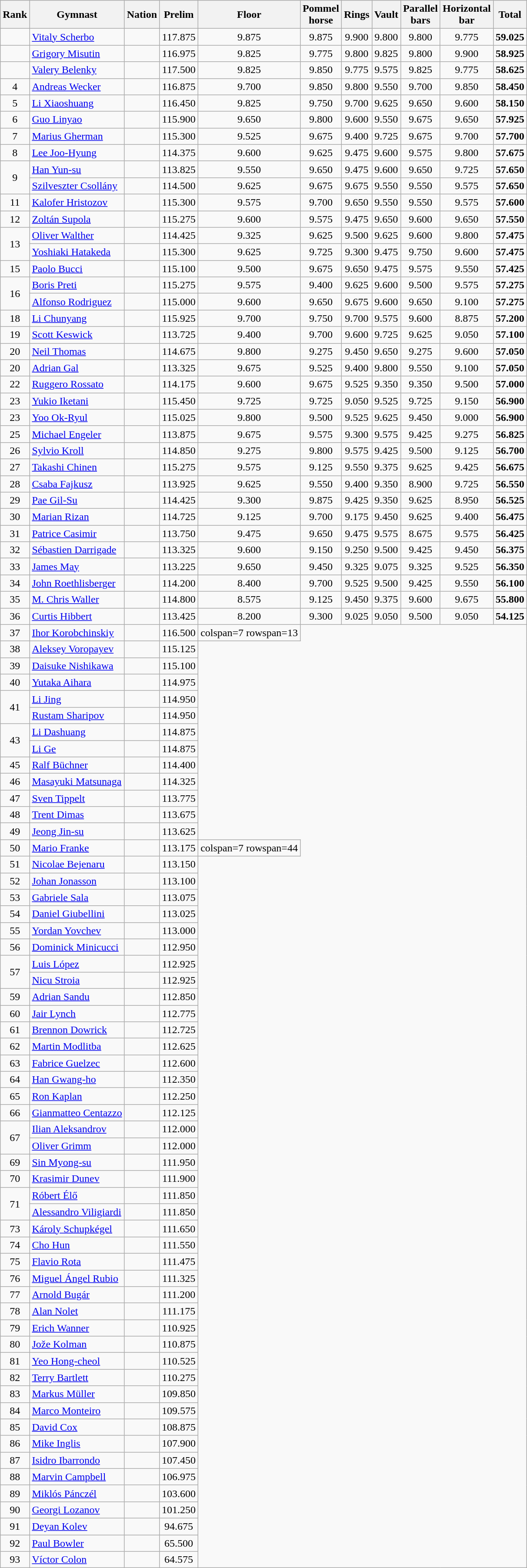<table class="wikitable sortable" style="text-align:center">
<tr>
<th>Rank</th>
<th>Gymnast</th>
<th>Nation</th>
<th>Prelim</th>
<th>Floor</th>
<th>Pommel<br>horse</th>
<th>Rings</th>
<th>Vault</th>
<th>Parallel<br>bars</th>
<th>Horizontal<br>bar</th>
<th>Total</th>
</tr>
<tr>
<td></td>
<td align=left><a href='#'>Vitaly Scherbo</a></td>
<td align=left></td>
<td>117.875</td>
<td>9.875</td>
<td>9.875</td>
<td>9.900</td>
<td>9.800</td>
<td>9.800</td>
<td>9.775</td>
<td><strong>59.025</strong></td>
</tr>
<tr>
<td></td>
<td align=left><a href='#'>Grigory Misutin</a></td>
<td align=left></td>
<td>116.975</td>
<td>9.825</td>
<td>9.775</td>
<td>9.800</td>
<td>9.825</td>
<td>9.800</td>
<td>9.900</td>
<td><strong>58.925</strong></td>
</tr>
<tr>
<td></td>
<td align=left><a href='#'>Valery Belenky</a></td>
<td align=left></td>
<td>117.500</td>
<td>9.825</td>
<td>9.850</td>
<td>9.775</td>
<td>9.575</td>
<td>9.825</td>
<td>9.775</td>
<td><strong>58.625</strong></td>
</tr>
<tr>
<td>4</td>
<td align=left><a href='#'>Andreas Wecker</a></td>
<td align=left></td>
<td>116.875</td>
<td>9.700</td>
<td>9.850</td>
<td>9.800</td>
<td>9.550</td>
<td>9.700</td>
<td>9.850</td>
<td><strong>58.450</strong></td>
</tr>
<tr>
<td>5</td>
<td align=left><a href='#'>Li Xiaoshuang</a></td>
<td align=left></td>
<td>116.450</td>
<td>9.825</td>
<td>9.750</td>
<td>9.700</td>
<td>9.625</td>
<td>9.650</td>
<td>9.600</td>
<td><strong>58.150</strong></td>
</tr>
<tr>
<td>6</td>
<td align=left><a href='#'>Guo Linyao</a></td>
<td align=left></td>
<td>115.900</td>
<td>9.650</td>
<td>9.800</td>
<td>9.600</td>
<td>9.550</td>
<td>9.675</td>
<td>9.650</td>
<td><strong>57.925</strong></td>
</tr>
<tr>
<td>7</td>
<td align=left><a href='#'>Marius Gherman</a></td>
<td align=left></td>
<td>115.300</td>
<td>9.525</td>
<td>9.675</td>
<td>9.400</td>
<td>9.725</td>
<td>9.675</td>
<td>9.700</td>
<td><strong>57.700</strong></td>
</tr>
<tr>
<td>8</td>
<td align=left><a href='#'>Lee Joo-Hyung</a></td>
<td align=left></td>
<td>114.375</td>
<td>9.600</td>
<td>9.625</td>
<td>9.475</td>
<td>9.600</td>
<td>9.575</td>
<td>9.800</td>
<td><strong>57.675</strong></td>
</tr>
<tr>
<td rowspan=2>9</td>
<td align=left><a href='#'>Han Yun-su</a></td>
<td align=left></td>
<td>113.825</td>
<td>9.550</td>
<td>9.650</td>
<td>9.475</td>
<td>9.600</td>
<td>9.650</td>
<td>9.725</td>
<td><strong>57.650</strong></td>
</tr>
<tr>
<td align=left><a href='#'>Szilveszter Csollány</a></td>
<td align=left></td>
<td>114.500</td>
<td>9.625</td>
<td>9.675</td>
<td>9.675</td>
<td>9.550</td>
<td>9.550</td>
<td>9.575</td>
<td><strong>57.650</strong></td>
</tr>
<tr>
<td>11</td>
<td align=left><a href='#'>Kalofer Hristozov</a></td>
<td align=left></td>
<td>115.300</td>
<td>9.575</td>
<td>9.700</td>
<td>9.650</td>
<td>9.550</td>
<td>9.550</td>
<td>9.575</td>
<td><strong>57.600</strong></td>
</tr>
<tr>
<td>12</td>
<td align=left><a href='#'>Zoltán Supola</a></td>
<td align=left></td>
<td>115.275</td>
<td>9.600</td>
<td>9.575</td>
<td>9.475</td>
<td>9.650</td>
<td>9.600</td>
<td>9.650</td>
<td><strong>57.550</strong></td>
</tr>
<tr>
<td rowspan=2>13</td>
<td align=left><a href='#'>Oliver Walther</a></td>
<td align=left></td>
<td>114.425</td>
<td>9.325</td>
<td>9.625</td>
<td>9.500</td>
<td>9.625</td>
<td>9.600</td>
<td>9.800</td>
<td><strong>57.475</strong></td>
</tr>
<tr>
<td align=left><a href='#'>Yoshiaki Hatakeda</a></td>
<td align=left></td>
<td>115.300</td>
<td>9.625</td>
<td>9.725</td>
<td>9.300</td>
<td>9.475</td>
<td>9.750</td>
<td>9.600</td>
<td><strong>57.475</strong></td>
</tr>
<tr>
<td>15</td>
<td align=left><a href='#'>Paolo Bucci</a></td>
<td align=left></td>
<td>115.100</td>
<td>9.500</td>
<td>9.675</td>
<td>9.650</td>
<td>9.475</td>
<td>9.575</td>
<td>9.550</td>
<td><strong>57.425</strong></td>
</tr>
<tr>
<td rowspan=2>16</td>
<td align=left><a href='#'>Boris Preti</a></td>
<td align=left></td>
<td>115.275</td>
<td>9.575</td>
<td>9.400</td>
<td>9.625</td>
<td>9.600</td>
<td>9.500</td>
<td>9.575</td>
<td><strong>57.275</strong></td>
</tr>
<tr>
<td align=left><a href='#'>Alfonso Rodriguez</a></td>
<td align=left></td>
<td>115.000</td>
<td>9.600</td>
<td>9.650</td>
<td>9.675</td>
<td>9.600</td>
<td>9.650</td>
<td>9.100</td>
<td><strong>57.275</strong></td>
</tr>
<tr>
<td>18</td>
<td align=left><a href='#'>Li Chunyang</a></td>
<td align=left></td>
<td>115.925</td>
<td>9.700</td>
<td>9.750</td>
<td>9.700</td>
<td>9.575</td>
<td>9.600</td>
<td>8.875</td>
<td><strong>57.200</strong></td>
</tr>
<tr>
<td>19</td>
<td align=left><a href='#'>Scott Keswick</a></td>
<td align=left></td>
<td>113.725</td>
<td>9.400</td>
<td>9.700</td>
<td>9.600</td>
<td>9.725</td>
<td>9.625</td>
<td>9.050</td>
<td><strong>57.100</strong></td>
</tr>
<tr>
<td>20</td>
<td align=left><a href='#'>Neil Thomas</a></td>
<td align=left></td>
<td>114.675</td>
<td>9.800</td>
<td>9.275</td>
<td>9.450</td>
<td>9.650</td>
<td>9.275</td>
<td>9.600</td>
<td><strong>57.050</strong></td>
</tr>
<tr>
<td>20</td>
<td align=left><a href='#'>Adrian Gal</a></td>
<td align=left></td>
<td>113.325</td>
<td>9.675</td>
<td>9.525</td>
<td>9.400</td>
<td>9.800</td>
<td>9.550</td>
<td>9.100</td>
<td><strong>57.050</strong></td>
</tr>
<tr>
<td>22</td>
<td align=left><a href='#'>Ruggero Rossato</a></td>
<td align=left></td>
<td>114.175</td>
<td>9.600</td>
<td>9.675</td>
<td>9.525</td>
<td>9.350</td>
<td>9.350</td>
<td>9.500</td>
<td><strong>57.000</strong></td>
</tr>
<tr>
<td>23</td>
<td align=left><a href='#'>Yukio Iketani</a></td>
<td align=left></td>
<td>115.450</td>
<td>9.725</td>
<td>9.725</td>
<td>9.050</td>
<td>9.525</td>
<td>9.725</td>
<td>9.150</td>
<td><strong>56.900</strong></td>
</tr>
<tr>
<td>23</td>
<td align=left><a href='#'>Yoo Ok-Ryul</a></td>
<td align=left></td>
<td>115.025</td>
<td>9.800</td>
<td>9.500</td>
<td>9.525</td>
<td>9.625</td>
<td>9.450</td>
<td>9.000</td>
<td><strong>56.900</strong></td>
</tr>
<tr>
<td>25</td>
<td align=left><a href='#'>Michael Engeler</a></td>
<td align=left></td>
<td>113.875</td>
<td>9.675</td>
<td>9.575</td>
<td>9.300</td>
<td>9.575</td>
<td>9.425</td>
<td>9.275</td>
<td><strong>56.825</strong></td>
</tr>
<tr>
<td>26</td>
<td align=left><a href='#'>Sylvio Kroll</a></td>
<td align=left></td>
<td>114.850</td>
<td>9.275</td>
<td>9.800</td>
<td>9.575</td>
<td>9.425</td>
<td>9.500</td>
<td>9.125</td>
<td><strong>56.700</strong></td>
</tr>
<tr>
<td>27</td>
<td align=left><a href='#'>Takashi Chinen</a></td>
<td align=left></td>
<td>115.275</td>
<td>9.575</td>
<td>9.125</td>
<td>9.550</td>
<td>9.375</td>
<td>9.625</td>
<td>9.425</td>
<td><strong>56.675</strong></td>
</tr>
<tr>
<td>28</td>
<td align=left><a href='#'>Csaba Fajkusz</a></td>
<td align=left></td>
<td>113.925</td>
<td>9.625</td>
<td>9.550</td>
<td>9.400</td>
<td>9.350</td>
<td>8.900</td>
<td>9.725</td>
<td><strong>56.550</strong></td>
</tr>
<tr>
<td>29</td>
<td align=left><a href='#'>Pae Gil-Su</a></td>
<td align=left></td>
<td>114.425</td>
<td>9.300</td>
<td>9.875</td>
<td>9.425</td>
<td>9.350</td>
<td>9.625</td>
<td>8.950</td>
<td><strong>56.525</strong></td>
</tr>
<tr>
<td>30</td>
<td align=left><a href='#'>Marian Rizan</a></td>
<td align=left></td>
<td>114.725</td>
<td>9.125</td>
<td>9.700</td>
<td>9.175</td>
<td>9.450</td>
<td>9.625</td>
<td>9.400</td>
<td><strong>56.475</strong></td>
</tr>
<tr>
<td>31</td>
<td align=left><a href='#'>Patrice Casimir</a></td>
<td align=left></td>
<td>113.750</td>
<td>9.475</td>
<td>9.650</td>
<td>9.475</td>
<td>9.575</td>
<td>8.675</td>
<td>9.575</td>
<td><strong>56.425</strong></td>
</tr>
<tr>
<td>32</td>
<td align=left><a href='#'>Sébastien Darrigade</a></td>
<td align=left></td>
<td>113.325</td>
<td>9.600</td>
<td>9.150</td>
<td>9.250</td>
<td>9.500</td>
<td>9.425</td>
<td>9.450</td>
<td><strong>56.375</strong></td>
</tr>
<tr>
<td>33</td>
<td align=left><a href='#'>James May</a></td>
<td align=left></td>
<td>113.225</td>
<td>9.650</td>
<td>9.450</td>
<td>9.325</td>
<td>9.075</td>
<td>9.325</td>
<td>9.525</td>
<td><strong>56.350</strong></td>
</tr>
<tr>
<td>34</td>
<td align=left><a href='#'>John Roethlisberger</a></td>
<td align=left></td>
<td>114.200</td>
<td>8.400</td>
<td>9.700</td>
<td>9.525</td>
<td>9.500</td>
<td>9.425</td>
<td>9.550</td>
<td><strong>56.100</strong></td>
</tr>
<tr>
<td>35</td>
<td align=left><a href='#'>M. Chris Waller</a></td>
<td align=left></td>
<td>114.800</td>
<td>8.575</td>
<td>9.125</td>
<td>9.450</td>
<td>9.375</td>
<td>9.600</td>
<td>9.675</td>
<td><strong>55.800</strong></td>
</tr>
<tr>
<td>36</td>
<td align=left><a href='#'>Curtis Hibbert</a></td>
<td align=left></td>
<td>113.425</td>
<td>8.200</td>
<td>9.300</td>
<td>9.025</td>
<td>9.050</td>
<td>9.500</td>
<td>9.050</td>
<td><strong>54.125</strong></td>
</tr>
<tr>
<td>37</td>
<td align=left><a href='#'>Ihor Korobchinskiy</a></td>
<td align="left"></td>
<td>116.500</td>
<td>colspan=7 rowspan=13 </td>
</tr>
<tr>
<td>38</td>
<td align=left><a href='#'>Aleksey Voropayev</a></td>
<td align="left"></td>
<td>115.125</td>
</tr>
<tr>
<td>39</td>
<td align=left><a href='#'>Daisuke Nishikawa</a></td>
<td align="left"></td>
<td>115.100</td>
</tr>
<tr>
<td>40</td>
<td align=left><a href='#'>Yutaka Aihara</a></td>
<td align="left"></td>
<td>114.975</td>
</tr>
<tr>
<td rowspan=2>41</td>
<td align=left><a href='#'>Li Jing</a></td>
<td align="left"></td>
<td>114.950</td>
</tr>
<tr>
<td align=left><a href='#'>Rustam Sharipov</a></td>
<td align="left"></td>
<td>114.950</td>
</tr>
<tr>
<td rowspan=2>43</td>
<td align=left><a href='#'>Li Dashuang</a></td>
<td align="left"></td>
<td>114.875</td>
</tr>
<tr>
<td align=left><a href='#'>Li Ge</a></td>
<td align="left"></td>
<td>114.875</td>
</tr>
<tr>
<td>45</td>
<td align=left><a href='#'>Ralf Büchner</a></td>
<td align="left"></td>
<td>114.400</td>
</tr>
<tr>
<td>46</td>
<td align=left><a href='#'>Masayuki Matsunaga</a></td>
<td align="left"></td>
<td>114.325</td>
</tr>
<tr>
<td>47</td>
<td align=left><a href='#'>Sven Tippelt</a></td>
<td align="left"></td>
<td>113.775</td>
</tr>
<tr>
<td>48</td>
<td align=left><a href='#'>Trent Dimas</a></td>
<td align="left"></td>
<td>113.675</td>
</tr>
<tr>
<td>49</td>
<td align=left><a href='#'>Jeong Jin-su</a></td>
<td align="left"></td>
<td>113.625</td>
</tr>
<tr>
<td>50</td>
<td align=left><a href='#'>Mario Franke</a></td>
<td align="left"></td>
<td>113.175</td>
<td>colspan=7 rowspan=44 </td>
</tr>
<tr>
<td>51</td>
<td align=left><a href='#'>Nicolae Bejenaru</a></td>
<td align="left"></td>
<td>113.150</td>
</tr>
<tr>
<td>52</td>
<td align=left><a href='#'>Johan Jonasson</a></td>
<td align="left"></td>
<td>113.100</td>
</tr>
<tr>
<td>53</td>
<td align=left><a href='#'>Gabriele Sala</a></td>
<td align="left"></td>
<td>113.075</td>
</tr>
<tr>
<td>54</td>
<td align=left><a href='#'>Daniel Giubellini</a></td>
<td align="left"></td>
<td>113.025</td>
</tr>
<tr>
<td>55</td>
<td align=left><a href='#'>Yordan Yovchev</a></td>
<td align="left"></td>
<td>113.000</td>
</tr>
<tr>
<td>56</td>
<td align=left><a href='#'>Dominick Minicucci</a></td>
<td align="left"></td>
<td>112.950</td>
</tr>
<tr>
<td rowspan=2>57</td>
<td align=left><a href='#'>Luis López</a></td>
<td align="left"></td>
<td>112.925</td>
</tr>
<tr>
<td align=left><a href='#'>Nicu Stroia</a></td>
<td align="left"></td>
<td>112.925</td>
</tr>
<tr>
<td>59</td>
<td align=left><a href='#'>Adrian Sandu</a></td>
<td align="left"></td>
<td>112.850</td>
</tr>
<tr>
<td>60</td>
<td align=left><a href='#'>Jair Lynch</a></td>
<td align="left"></td>
<td>112.775</td>
</tr>
<tr>
<td>61</td>
<td align=left><a href='#'>Brennon Dowrick</a></td>
<td align="left"></td>
<td>112.725</td>
</tr>
<tr>
<td>62</td>
<td align=left><a href='#'>Martin Modlitba</a></td>
<td align="left"></td>
<td>112.625</td>
</tr>
<tr>
<td>63</td>
<td align=left><a href='#'>Fabrice Guelzec</a></td>
<td align="left"></td>
<td>112.600</td>
</tr>
<tr>
<td>64</td>
<td align=left><a href='#'>Han Gwang-ho</a></td>
<td align="left"></td>
<td>112.350</td>
</tr>
<tr>
<td>65</td>
<td align=left><a href='#'>Ron Kaplan</a></td>
<td align="left"></td>
<td>112.250</td>
</tr>
<tr>
<td>66</td>
<td align=left><a href='#'>Gianmatteo Centazzo</a></td>
<td align="left"></td>
<td>112.125</td>
</tr>
<tr>
<td rowspan=2>67</td>
<td align=left><a href='#'>Ilian Aleksandrov</a></td>
<td align="left"></td>
<td>112.000</td>
</tr>
<tr>
<td align=left><a href='#'>Oliver Grimm</a></td>
<td align="left"></td>
<td>112.000</td>
</tr>
<tr>
<td>69</td>
<td align=left><a href='#'>Sin Myong-su</a></td>
<td align="left"></td>
<td>111.950</td>
</tr>
<tr>
<td>70</td>
<td align=left><a href='#'>Krasimir Dunev</a></td>
<td align="left"></td>
<td>111.900</td>
</tr>
<tr>
<td rowspan=2>71</td>
<td align=left><a href='#'>Róbert Élő</a></td>
<td align="left"></td>
<td>111.850</td>
</tr>
<tr>
<td align=left><a href='#'>Alessandro Viligiardi</a></td>
<td align="left"></td>
<td>111.850</td>
</tr>
<tr>
<td>73</td>
<td align=left><a href='#'>Károly Schupkégel</a></td>
<td align="left"></td>
<td>111.650</td>
</tr>
<tr>
<td>74</td>
<td align=left><a href='#'>Cho Hun</a></td>
<td align="left"></td>
<td>111.550</td>
</tr>
<tr>
<td>75</td>
<td align=left><a href='#'>Flavio Rota</a></td>
<td align="left"></td>
<td>111.475</td>
</tr>
<tr>
<td>76</td>
<td align=left><a href='#'>Miguel Ángel Rubio</a></td>
<td align="left"></td>
<td>111.325</td>
</tr>
<tr>
<td>77</td>
<td align=left><a href='#'>Arnold Bugár</a></td>
<td align="left"></td>
<td>111.200</td>
</tr>
<tr>
<td>78</td>
<td align=left><a href='#'>Alan Nolet</a></td>
<td align="left"></td>
<td>111.175</td>
</tr>
<tr>
<td>79</td>
<td align=left><a href='#'>Erich Wanner</a></td>
<td align="left"></td>
<td>110.925</td>
</tr>
<tr>
<td>80</td>
<td align=left><a href='#'>Jože Kolman</a></td>
<td align="left"></td>
<td>110.875</td>
</tr>
<tr>
<td>81</td>
<td align=left><a href='#'>Yeo Hong-cheol</a></td>
<td align="left"></td>
<td>110.525</td>
</tr>
<tr>
<td>82</td>
<td align=left><a href='#'>Terry Bartlett</a></td>
<td align="left"></td>
<td>110.275</td>
</tr>
<tr>
<td>83</td>
<td align=left><a href='#'>Markus Müller</a></td>
<td align="left"></td>
<td>109.850</td>
</tr>
<tr>
<td>84</td>
<td align=left><a href='#'>Marco Monteiro</a></td>
<td align="left"></td>
<td>109.575</td>
</tr>
<tr>
<td>85</td>
<td align=left><a href='#'>David Cox</a></td>
<td align="left"></td>
<td>108.875</td>
</tr>
<tr>
<td>86</td>
<td align=left><a href='#'>Mike Inglis</a></td>
<td align="left"></td>
<td>107.900</td>
</tr>
<tr>
<td>87</td>
<td align=left><a href='#'>Isidro Ibarrondo</a></td>
<td align="left"></td>
<td>107.450</td>
</tr>
<tr>
<td>88</td>
<td align=left><a href='#'>Marvin Campbell</a></td>
<td align="left"></td>
<td>106.975</td>
</tr>
<tr>
<td>89</td>
<td align=left><a href='#'>Miklós Pánczél</a></td>
<td align="left"></td>
<td>103.600</td>
</tr>
<tr>
<td>90</td>
<td align=left><a href='#'>Georgi Lozanov</a></td>
<td align="left"></td>
<td>101.250</td>
</tr>
<tr>
<td>91</td>
<td align=left><a href='#'>Deyan Kolev</a></td>
<td align="left"></td>
<td>94.675</td>
</tr>
<tr>
<td>92</td>
<td align=left><a href='#'>Paul Bowler</a></td>
<td align="left"></td>
<td>65.500</td>
</tr>
<tr>
<td>93</td>
<td align=left><a href='#'>Víctor Colon</a></td>
<td align="left"></td>
<td>64.575</td>
</tr>
</table>
